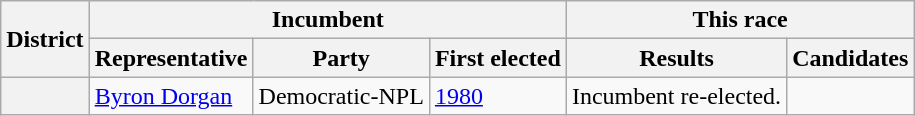<table class=wikitable>
<tr>
<th rowspan=2>District</th>
<th colspan=3>Incumbent</th>
<th colspan=2>This race</th>
</tr>
<tr>
<th>Representative</th>
<th>Party</th>
<th>First elected</th>
<th>Results</th>
<th>Candidates</th>
</tr>
<tr>
<th></th>
<td><a href='#'>Byron Dorgan</a></td>
<td>Democratic-NPL</td>
<td><a href='#'>1980</a></td>
<td>Incumbent re-elected.</td>
<td nowrap></td>
</tr>
</table>
